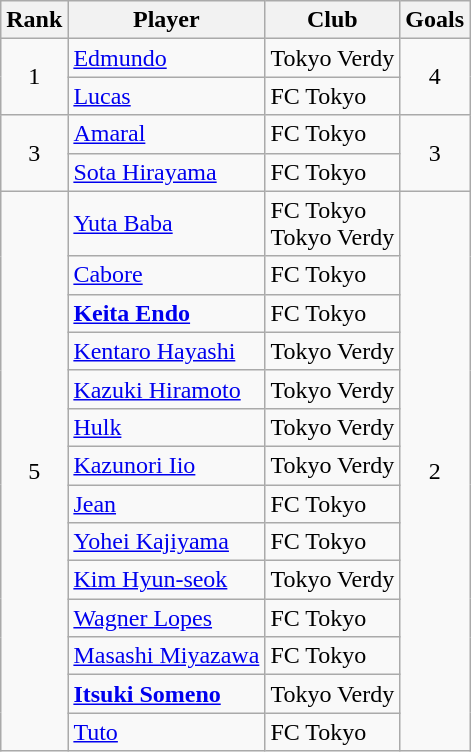<table class="wikitable" style="text-align:center">
<tr>
<th>Rank</th>
<th>Player</th>
<th>Club</th>
<th>Goals</th>
</tr>
<tr>
<td rowspan=2>1</td>
<td align=left> <a href='#'>Edmundo</a></td>
<td align=left>Tokyo Verdy</td>
<td rowspan=2>4</td>
</tr>
<tr>
<td align=left> <a href='#'>Lucas</a></td>
<td align=left>FC Tokyo</td>
</tr>
<tr>
<td rowspan=2>3</td>
<td align=left> <a href='#'>Amaral</a></td>
<td align=left>FC Tokyo</td>
<td rowspan=2>3</td>
</tr>
<tr>
<td align=left> <a href='#'>Sota Hirayama</a></td>
<td align=left>FC Tokyo</td>
</tr>
<tr>
<td rowspan=14>5</td>
<td align=left> <a href='#'>Yuta Baba</a></td>
<td align=left>FC Tokyo<br>Tokyo Verdy</td>
<td rowspan=14>2</td>
</tr>
<tr>
<td align=left> <a href='#'>Cabore</a></td>
<td align=left>FC Tokyo</td>
</tr>
<tr>
<td align=left> <strong><a href='#'>Keita Endo</a></strong></td>
<td align=left>FC Tokyo</td>
</tr>
<tr>
<td align=left> <a href='#'>Kentaro Hayashi</a></td>
<td align=left>Tokyo Verdy</td>
</tr>
<tr>
<td align=left> <a href='#'>Kazuki Hiramoto</a></td>
<td align=left>Tokyo Verdy</td>
</tr>
<tr>
<td align=left> <a href='#'>Hulk</a></td>
<td align=left>Tokyo Verdy</td>
</tr>
<tr>
<td align=left> <a href='#'>Kazunori Iio</a></td>
<td align=left>Tokyo Verdy</td>
</tr>
<tr>
<td align=left> <a href='#'>Jean</a></td>
<td align=left>FC Tokyo</td>
</tr>
<tr>
<td align=left> <a href='#'>Yohei Kajiyama</a></td>
<td align=left>FC Tokyo</td>
</tr>
<tr>
<td align=left> <a href='#'>Kim Hyun-seok</a></td>
<td align=left>Tokyo Verdy</td>
</tr>
<tr>
<td align=left> <a href='#'>Wagner Lopes</a></td>
<td align=left>FC Tokyo</td>
</tr>
<tr>
<td align=left> <a href='#'>Masashi Miyazawa</a></td>
<td align=left>FC Tokyo</td>
</tr>
<tr>
<td align=left> <strong><a href='#'>Itsuki Someno</a></strong></td>
<td align=left>Tokyo Verdy</td>
</tr>
<tr>
<td align=left> <a href='#'>Tuto</a></td>
<td align=left>FC Tokyo</td>
</tr>
</table>
